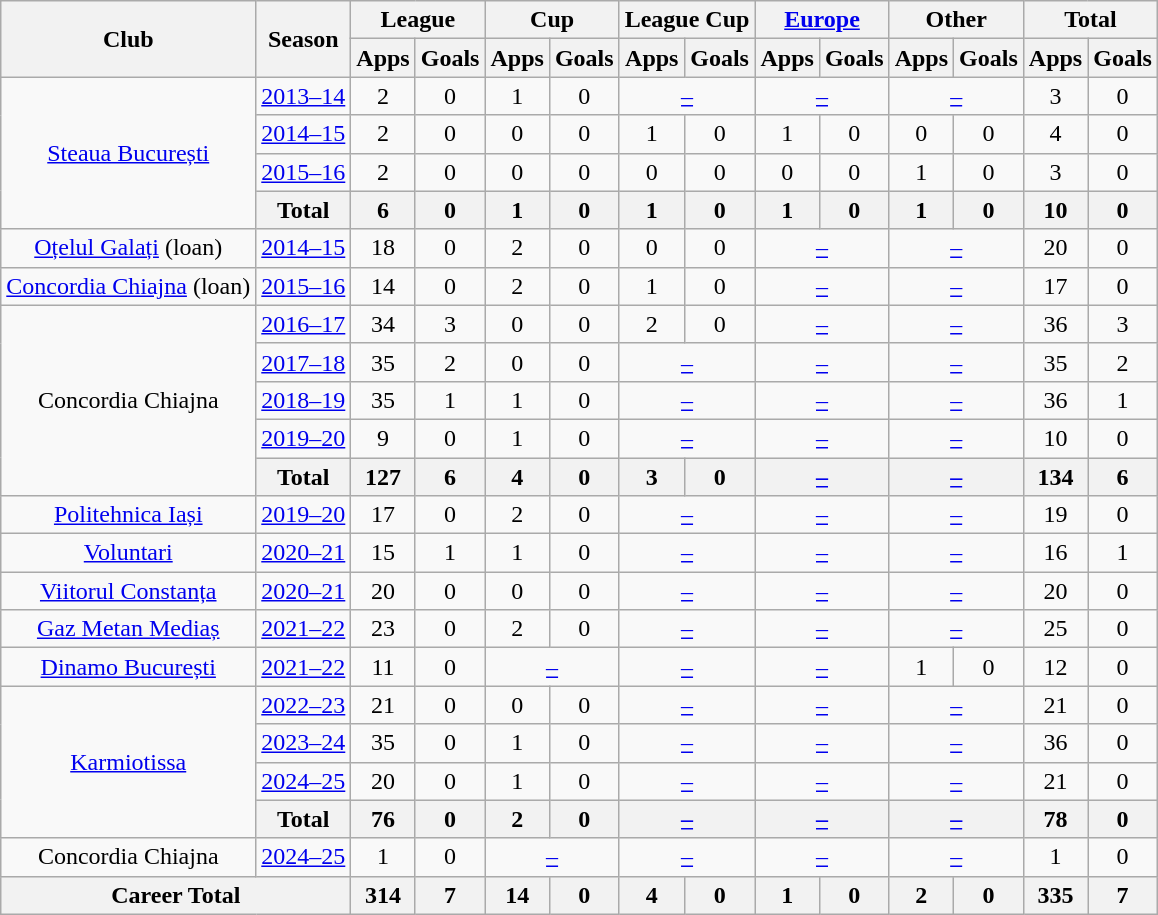<table class="wikitable" style="text-align: center;">
<tr>
<th rowspan="2"><strong>Club</strong></th>
<th rowspan="2"><strong>Season</strong></th>
<th colspan="2"><strong>League</strong></th>
<th colspan="2"><strong>Cup</strong></th>
<th colspan="2"><strong>League Cup</strong></th>
<th colspan="2"><a href='#'>Europe</a></th>
<th colspan="2"><strong>Other</strong></th>
<th colspan="2"><strong>Total</strong></th>
</tr>
<tr>
<th>Apps</th>
<th>Goals</th>
<th>Apps</th>
<th>Goals</th>
<th>Apps</th>
<th>Goals</th>
<th>Apps</th>
<th>Goals</th>
<th>Apps</th>
<th>Goals</th>
<th>Apps</th>
<th>Goals</th>
</tr>
<tr>
<td rowspan="4"><a href='#'>Steaua București</a></td>
<td><a href='#'>2013–14</a></td>
<td>2</td>
<td>0</td>
<td>1</td>
<td>0</td>
<td rowspan=1 colspan="2"><a href='#'>–</a></td>
<td colspan="2" rowspan="1"><a href='#'>–</a></td>
<td colspan="2" rowspan="1"><a href='#'>–</a></td>
<td>3</td>
<td>0</td>
</tr>
<tr>
<td><a href='#'>2014–15</a></td>
<td>2</td>
<td>0</td>
<td>0</td>
<td>0</td>
<td>1</td>
<td>0</td>
<td>1</td>
<td>0</td>
<td>0</td>
<td>0</td>
<td>4</td>
<td>0</td>
</tr>
<tr>
<td><a href='#'>2015–16</a></td>
<td>2</td>
<td>0</td>
<td>0</td>
<td>0</td>
<td>0</td>
<td>0</td>
<td>0</td>
<td>0</td>
<td>1</td>
<td>0</td>
<td>3</td>
<td>0</td>
</tr>
<tr>
<th colspan=1>Total</th>
<th>6</th>
<th>0</th>
<th>1</th>
<th>0</th>
<th>1</th>
<th>0</th>
<th>1</th>
<th>0</th>
<th>1</th>
<th>0</th>
<th>10</th>
<th>0</th>
</tr>
<tr>
<td><a href='#'>Oțelul Galați</a> (loan)</td>
<td><a href='#'>2014–15</a></td>
<td>18</td>
<td>0</td>
<td>2</td>
<td>0</td>
<td>0</td>
<td>0</td>
<td rowspan=1 colspan="2"><a href='#'>–</a></td>
<td colspan="2" rowspan="1"><a href='#'>–</a></td>
<td>20</td>
<td>0</td>
</tr>
<tr>
<td rowspan="1"><a href='#'>Concordia Chiajna</a> (loan)</td>
<td><a href='#'>2015–16</a></td>
<td>14</td>
<td>0</td>
<td>2</td>
<td>0</td>
<td>1</td>
<td>0</td>
<td rowspan=1 colspan="2"><a href='#'>–</a></td>
<td colspan="2" rowspan="1"><a href='#'>–</a></td>
<td>17</td>
<td>0</td>
</tr>
<tr>
<td rowspan="5">Concordia Chiajna</td>
<td><a href='#'>2016–17</a></td>
<td>34</td>
<td>3</td>
<td>0</td>
<td>0</td>
<td>2</td>
<td>0</td>
<td colspan="2"><a href='#'>–</a></td>
<td colspan="2"><a href='#'>–</a></td>
<td>36</td>
<td>3</td>
</tr>
<tr>
<td><a href='#'>2017–18</a></td>
<td>35</td>
<td>2</td>
<td>0</td>
<td>0</td>
<td colspan="2"><a href='#'>–</a></td>
<td colspan="2"><a href='#'>–</a></td>
<td colspan="2"><a href='#'>–</a></td>
<td>35</td>
<td>2</td>
</tr>
<tr>
<td><a href='#'>2018–19</a></td>
<td>35</td>
<td>1</td>
<td>1</td>
<td>0</td>
<td colspan="2"><a href='#'>–</a></td>
<td colspan="2"><a href='#'>–</a></td>
<td colspan="2"><a href='#'>–</a></td>
<td>36</td>
<td>1</td>
</tr>
<tr>
<td><a href='#'>2019–20</a></td>
<td>9</td>
<td>0</td>
<td>1</td>
<td>0</td>
<td colspan="2"><a href='#'>–</a></td>
<td colspan="2"><a href='#'>–</a></td>
<td colspan="2"><a href='#'>–</a></td>
<td>10</td>
<td>0</td>
</tr>
<tr>
<th colspan="1">Total</th>
<th>127</th>
<th>6</th>
<th>4</th>
<th>0</th>
<th>3</th>
<th>0</th>
<th colspan="2"><a href='#'>–</a></th>
<th colspan="2"><a href='#'>–</a></th>
<th>134</th>
<th>6</th>
</tr>
<tr>
<td><a href='#'>Politehnica Iași</a></td>
<td><a href='#'>2019–20</a></td>
<td>17</td>
<td>0</td>
<td>2</td>
<td>0</td>
<td colspan="2"><a href='#'>–</a></td>
<td colspan="2"><a href='#'>–</a></td>
<td colspan="2"><a href='#'>–</a></td>
<td>19</td>
<td>0</td>
</tr>
<tr>
<td><a href='#'>Voluntari</a></td>
<td><a href='#'>2020–21</a></td>
<td>15</td>
<td>1</td>
<td>1</td>
<td>0</td>
<td colspan="2"><a href='#'>–</a></td>
<td colspan="2"><a href='#'>–</a></td>
<td colspan="2"><a href='#'>–</a></td>
<td>16</td>
<td>1</td>
</tr>
<tr>
<td><a href='#'>Viitorul Constanța</a></td>
<td><a href='#'>2020–21</a></td>
<td>20</td>
<td>0</td>
<td>0</td>
<td>0</td>
<td colspan="2"><a href='#'>–</a></td>
<td colspan="2"><a href='#'>–</a></td>
<td colspan="2"><a href='#'>–</a></td>
<td>20</td>
<td>0</td>
</tr>
<tr>
<td><a href='#'>Gaz Metan Mediaș</a></td>
<td><a href='#'>2021–22</a></td>
<td>23</td>
<td>0</td>
<td>2</td>
<td>0</td>
<td colspan="2"><a href='#'>–</a></td>
<td colspan="2"><a href='#'>–</a></td>
<td colspan="2"><a href='#'>–</a></td>
<td>25</td>
<td>0</td>
</tr>
<tr>
<td><a href='#'>Dinamo București</a></td>
<td><a href='#'>2021–22</a></td>
<td>11</td>
<td>0</td>
<td colspan="2"><a href='#'>–</a></td>
<td colspan="2"><a href='#'>–</a></td>
<td colspan="2"><a href='#'>–</a></td>
<td>1</td>
<td>0</td>
<td>12</td>
<td>0</td>
</tr>
<tr>
<td rowspan="4"><a href='#'>Karmiotissa</a></td>
<td><a href='#'>2022–23</a></td>
<td>21</td>
<td>0</td>
<td>0</td>
<td>0</td>
<td colspan="2"><a href='#'>–</a></td>
<td colspan="2"><a href='#'>–</a></td>
<td colspan="2"><a href='#'>–</a></td>
<td>21</td>
<td>0</td>
</tr>
<tr>
<td><a href='#'>2023–24</a></td>
<td>35</td>
<td>0</td>
<td>1</td>
<td>0</td>
<td colspan="2"><a href='#'>–</a></td>
<td colspan="2"><a href='#'>–</a></td>
<td colspan="2"><a href='#'>–</a></td>
<td>36</td>
<td>0</td>
</tr>
<tr>
<td><a href='#'>2024–25</a></td>
<td>20</td>
<td>0</td>
<td>1</td>
<td>0</td>
<td colspan="2"><a href='#'>–</a></td>
<td colspan="2"><a href='#'>–</a></td>
<td colspan="2"><a href='#'>–</a></td>
<td>21</td>
<td>0</td>
</tr>
<tr>
<th colspan=1>Total</th>
<th>76</th>
<th>0</th>
<th>2</th>
<th>0</th>
<th colspan="2"><a href='#'>–</a></th>
<th colspan="2"><a href='#'>–</a></th>
<th colspan="2"><a href='#'>–</a></th>
<th>78</th>
<th>0</th>
</tr>
<tr>
<td>Concordia Chiajna</td>
<td><a href='#'>2024–25</a></td>
<td>1</td>
<td>0</td>
<td colspan="2"><a href='#'>–</a></td>
<td colspan="2"><a href='#'>–</a></td>
<td colspan="2"><a href='#'>–</a></td>
<td colspan="2"><a href='#'>–</a></td>
<td>1</td>
<td>0</td>
</tr>
<tr>
<th colspan="2"><strong>Career Total</strong></th>
<th>314</th>
<th>7</th>
<th>14</th>
<th>0</th>
<th>4</th>
<th>0</th>
<th>1</th>
<th>0</th>
<th>2</th>
<th>0</th>
<th>335</th>
<th>7</th>
</tr>
</table>
